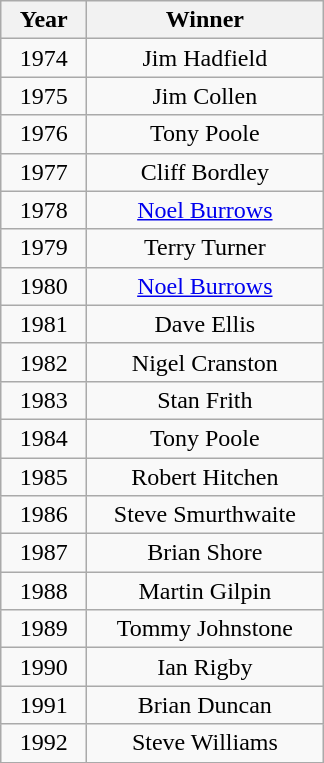<table class="wikitable" style="text-align:center">
<tr>
<th width=50>Year</th>
<th width=150>Winner</th>
</tr>
<tr>
<td>1974</td>
<td>Jim Hadfield</td>
</tr>
<tr>
<td>1975</td>
<td>Jim Collen</td>
</tr>
<tr>
<td>1976</td>
<td>Tony Poole</td>
</tr>
<tr>
<td>1977</td>
<td>Cliff Bordley</td>
</tr>
<tr>
<td>1978</td>
<td><a href='#'>Noel Burrows</a></td>
</tr>
<tr>
<td>1979</td>
<td>Terry Turner</td>
</tr>
<tr>
<td>1980</td>
<td><a href='#'>Noel Burrows</a></td>
</tr>
<tr>
<td>1981</td>
<td>Dave Ellis</td>
</tr>
<tr>
<td>1982</td>
<td>Nigel Cranston</td>
</tr>
<tr>
<td>1983</td>
<td>Stan Frith</td>
</tr>
<tr>
<td>1984</td>
<td>Tony Poole</td>
</tr>
<tr>
<td>1985</td>
<td>Robert Hitchen</td>
</tr>
<tr>
<td>1986</td>
<td>Steve Smurthwaite</td>
</tr>
<tr>
<td>1987</td>
<td>Brian Shore</td>
</tr>
<tr>
<td>1988</td>
<td>Martin Gilpin</td>
</tr>
<tr>
<td>1989</td>
<td>Tommy Johnstone</td>
</tr>
<tr>
<td>1990</td>
<td>Ian Rigby</td>
</tr>
<tr>
<td>1991</td>
<td>Brian Duncan</td>
</tr>
<tr>
<td>1992</td>
<td>Steve Williams</td>
</tr>
</table>
